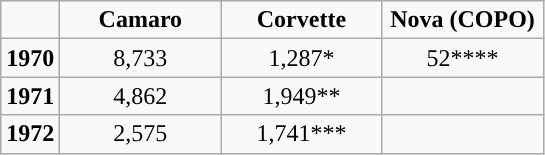<table class="wikitable" style="text-align: center">
<tr>
<td></td>
<td scope="col" style="width: 100px;"><strong>Camaro</strong></td>
<td scope="col" style="width: 100px;"><strong>Corvette</strong></td>
<td scope="col" style="width: 100px;"><strong>Nova (COPO)</strong></td>
</tr>
<tr>
<td><strong>1970</strong></td>
<td>8,733</td>
<td>1,287*</td>
<td>52****</td>
</tr>
<tr>
<td><strong>1971</strong></td>
<td>4,862</td>
<td>1,949**</td>
<td></td>
</tr>
<tr>
<td><strong>1972</strong></td>
<td>2,575</td>
<td>1,741***</td>
<td></td>
</tr>
</table>
